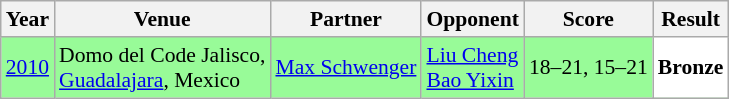<table class="sortable wikitable" style="font-size: 90%;">
<tr>
<th>Year</th>
<th>Venue</th>
<th>Partner</th>
<th>Opponent</th>
<th>Score</th>
<th>Result</th>
</tr>
<tr style="background:#98FB98">
<td align="center"><a href='#'>2010</a></td>
<td align="left">Domo del Code Jalisco,<br><a href='#'>Guadalajara</a>, Mexico</td>
<td align="left"> <a href='#'>Max Schwenger</a></td>
<td align="left"> <a href='#'>Liu Cheng</a><br> <a href='#'>Bao Yixin</a></td>
<td align="left">18–21, 15–21</td>
<td style="text-align:left; background:white"> <strong>Bronze</strong></td>
</tr>
</table>
